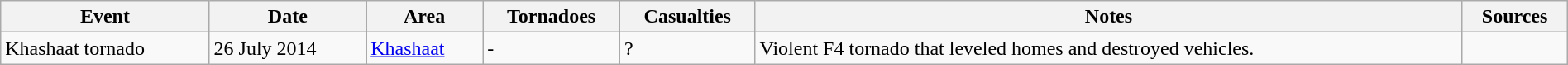<table class="wikitable collapsible sortable" style="width:100%;">
<tr>
<th scope="col" class="unsortable">Event</th>
<th>Date</th>
<th>Area</th>
<th>Tornadoes</th>
<th>Casualties</th>
<th scope="col" class="unsortable">Notes</th>
<th scope="col" class="unsortable">Sources</th>
</tr>
<tr>
<td>Khashaat tornado</td>
<td>26 July 2014</td>
<td><a href='#'>Khashaat</a></td>
<td>-</td>
<td>?</td>
<td>Violent F4 tornado that leveled homes and destroyed vehicles.</td>
<td></td>
</tr>
</table>
